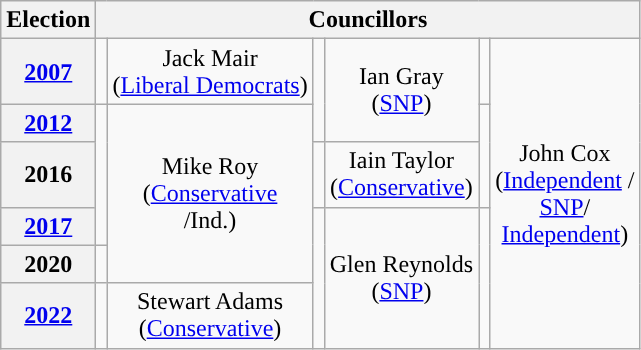<table class="wikitable" style="text-align:center">
<tr>
<th>Election</th>
<th colspan=6>Councillors</th>
</tr>
<tr>
<th><a href='#'>2007</a></th>
<td rowspan=1; style="background-color: "></td>
<td rowspan=1>Jack Mair<br>(<a href='#'>Liberal Democrats</a>)</td>
<td rowspan=2; style="background-color: "></td>
<td rowspan=2>Ian Gray<br>(<a href='#'>SNP</a>)</td>
<td rowspan=1; style="background-color: "></td>
<td rowspan=6>John Cox<br>(<a href='#'>Independent</a> /<br> <a href='#'>SNP</a>/<br><a href='#'>Independent</a>) </td>
</tr>
<tr>
<th><a href='#'>2012</a></th>
<td rowspan=3; style="background-color: "></td>
<td rowspan=4>Mike Roy<br>(<a href='#'>Conservative</a><br>/Ind.)</td>
<td rowspan=2; style="background-color: "></td>
</tr>
<tr>
<th>2016</th>
<td rowspan=1; style="background-color: "></td>
<td rowspan=1>Iain Taylor<br>(<a href='#'>Conservative</a>)</td>
</tr>
<tr>
<th><a href='#'>2017</a></th>
<td rowspan=3; style="background-color: "></td>
<td rowspan=3>Glen Reynolds<br>(<a href='#'>SNP</a>)</td>
<td rowspan=3; style="background-color: "></td>
</tr>
<tr>
<th>2020</th>
<td rowspan=1; style="background-color: "></td>
</tr>
<tr>
<th><a href='#'>2022</a></th>
<td rowspan=1; style="background-color: "></td>
<td rowspan=1>Stewart Adams<br>(<a href='#'>Conservative</a>)</td>
</tr>
</table>
